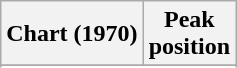<table class="wikitable sortable plainrowheaders">
<tr>
<th>Chart (1970)</th>
<th>Peak<br>position</th>
</tr>
<tr>
</tr>
<tr>
</tr>
</table>
